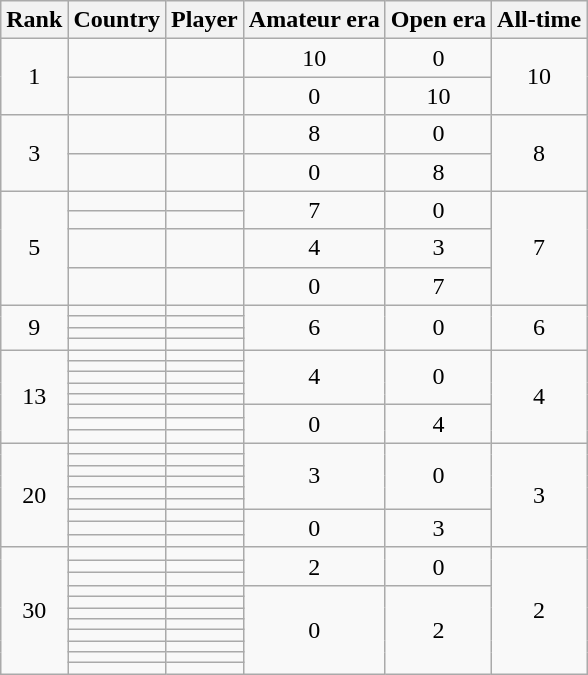<table class="wikitable sortable">
<tr>
<th>Rank</th>
<th>Country</th>
<th>Player</th>
<th>Amateur era</th>
<th>Open era</th>
<th>All-time</th>
</tr>
<tr>
<td rowspan=2 align=center>1</td>
<td></td>
<td></td>
<td align=center>10</td>
<td align=center>0</td>
<td rowspan=2 align=center>10</td>
</tr>
<tr>
<td></td>
<td></td>
<td align=center>0</td>
<td align=center>10</td>
</tr>
<tr>
<td rowspan=2 align=center>3</td>
<td></td>
<td></td>
<td align=center>8</td>
<td align=center>0</td>
<td rowspan=2 align=center>8</td>
</tr>
<tr>
<td></td>
<td></td>
<td align=center>0</td>
<td align=center>8</td>
</tr>
<tr>
<td rowspan=4 align=center>5</td>
<td></td>
<td></td>
<td rowspan="2" align=center>7</td>
<td rowspan="2" align=center>0</td>
<td rowspan=4 align=center>7</td>
</tr>
<tr>
<td></td>
<td></td>
</tr>
<tr>
<td></td>
<td></td>
<td align=center>4</td>
<td align=center>3</td>
</tr>
<tr>
<td></td>
<td></td>
<td align=center>0</td>
<td align=center>7</td>
</tr>
<tr>
<td rowspan=4 align=center>9</td>
<td></td>
<td></td>
<td rowspan="4" align=center>6</td>
<td rowspan="4" align=center>0</td>
<td rowspan=4 align=center>6</td>
</tr>
<tr>
<td></td>
<td></td>
</tr>
<tr>
<td></td>
<td></td>
</tr>
<tr>
<td></td>
<td></td>
</tr>
<tr>
<td rowspan=8 align=center>13</td>
<td></td>
<td></td>
<td rowspan="5" align=center>4</td>
<td rowspan="5" align=center>0</td>
<td rowspan=8 align=center>4</td>
</tr>
<tr>
<td></td>
<td></td>
</tr>
<tr>
<td></td>
<td></td>
</tr>
<tr>
<td></td>
<td></td>
</tr>
<tr>
<td></td>
<td></td>
</tr>
<tr>
<td></td>
<td></td>
<td rowspan="3" align=center>0</td>
<td rowspan="3" align=center>4</td>
</tr>
<tr>
<td></td>
<td><strong></strong></td>
</tr>
<tr>
<td></td>
<td><strong></strong></td>
</tr>
<tr>
<td rowspan=9 align=center>20</td>
<td></td>
<td><em></em></td>
<td rowspan="6" align=center>3</td>
<td rowspan="6" align=center>0</td>
<td rowspan=9 align=center>3</td>
</tr>
<tr>
<td></td>
<td><em></em></td>
</tr>
<tr>
<td></td>
<td><em></em></td>
</tr>
<tr>
<td></td>
<td></td>
</tr>
<tr>
<td></td>
<td><em></em></td>
</tr>
<tr>
<td></td>
<td></td>
</tr>
<tr>
<td></td>
<td></td>
<td rowspan="3" align=center>0</td>
<td rowspan="3" align=center>3</td>
</tr>
<tr>
<td></td>
<td></td>
</tr>
<tr>
<td></td>
<td></td>
</tr>
<tr>
<td rowspan=11 align=center>30</td>
<td></td>
<td></td>
<td rowspan="3" align=center>2</td>
<td rowspan="3" align=center>0</td>
<td rowspan=11 align=center>2</td>
</tr>
<tr>
<td></td>
<td><em></em></td>
</tr>
<tr>
<td></td>
<td></td>
</tr>
<tr>
<td></td>
<td></td>
<td rowspan="8" align=center>0</td>
<td rowspan="8" align=center>2</td>
</tr>
<tr>
<td></td>
<td></td>
</tr>
<tr>
<td></td>
<td><em></em></td>
</tr>
<tr>
<td></td>
<td></td>
</tr>
<tr>
<td></td>
<td></td>
</tr>
<tr>
<td></td>
<td></td>
</tr>
<tr>
<td></td>
<td></td>
</tr>
<tr>
<td></td>
<td><em></em></td>
</tr>
</table>
